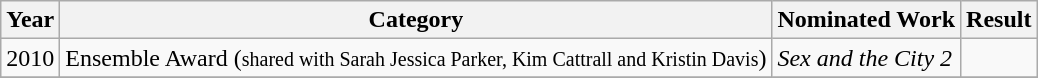<table class="wikitable">
<tr>
<th>Year</th>
<th>Category</th>
<th>Nominated Work</th>
<th>Result</th>
</tr>
<tr>
<td>2010</td>
<td>Ensemble Award (<small>shared with Sarah Jessica Parker, Kim Cattrall and Kristin Davis</small>)</td>
<td><em>Sex and the City 2</em></td>
<td></td>
</tr>
<tr>
</tr>
</table>
